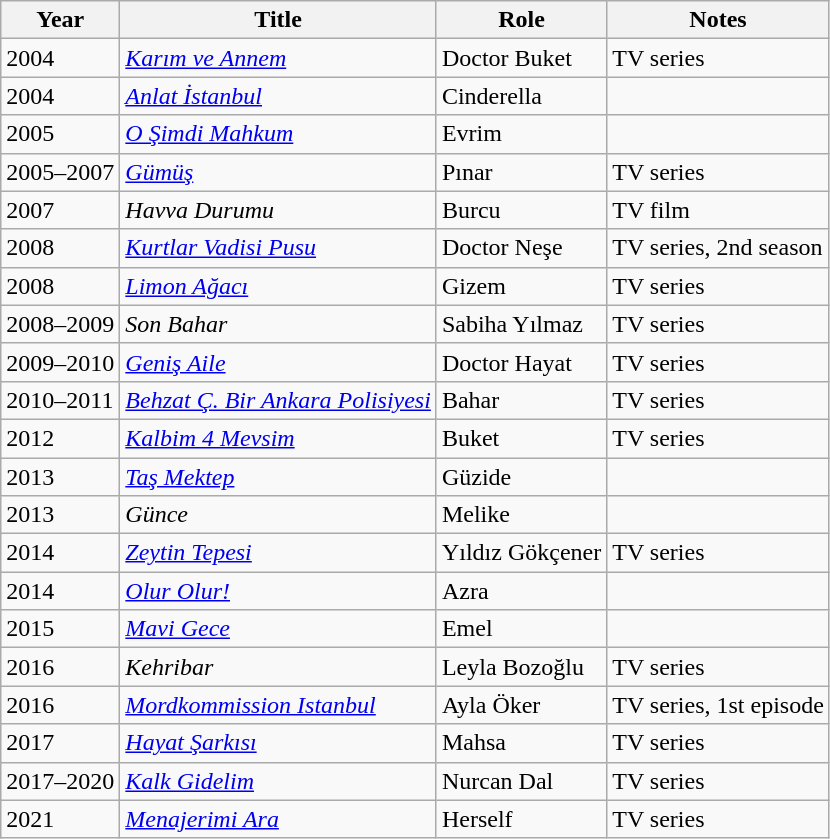<table class="wikitable sortable">
<tr>
<th>Year</th>
<th>Title</th>
<th>Role</th>
<th class = "unsortable">Notes</th>
</tr>
<tr>
<td>2004</td>
<td><em><a href='#'>Karım ve Annem</a></em></td>
<td>Doctor Buket</td>
<td>TV series</td>
</tr>
<tr>
<td>2004</td>
<td><em><a href='#'>Anlat İstanbul</a></em></td>
<td>Cinderella</td>
<td></td>
</tr>
<tr>
<td>2005</td>
<td><em><a href='#'>O Şimdi Mahkum</a></em></td>
<td>Evrim</td>
<td></td>
</tr>
<tr>
<td>2005–2007</td>
<td><em><a href='#'>Gümüş</a></em></td>
<td>Pınar</td>
<td>TV series</td>
</tr>
<tr>
<td>2007</td>
<td><em>Havva Durumu</em></td>
<td>Burcu</td>
<td>TV film</td>
</tr>
<tr>
<td>2008</td>
<td><em><a href='#'>Kurtlar Vadisi Pusu</a></em></td>
<td>Doctor Neşe</td>
<td>TV series, 2nd season</td>
</tr>
<tr>
<td>2008</td>
<td><em><a href='#'>Limon Ağacı</a></em></td>
<td>Gizem</td>
<td>TV series</td>
</tr>
<tr>
<td>2008–2009</td>
<td><em>Son Bahar</em></td>
<td>Sabiha Yılmaz</td>
<td>TV series</td>
</tr>
<tr>
<td>2009–2010</td>
<td><em><a href='#'>Geniş Aile</a></em></td>
<td>Doctor Hayat</td>
<td>TV series</td>
</tr>
<tr>
<td>2010–2011</td>
<td><em><a href='#'>Behzat Ç. Bir Ankara Polisiyesi</a></em></td>
<td>Bahar</td>
<td>TV series</td>
</tr>
<tr>
<td>2012</td>
<td><em><a href='#'>Kalbim 4 Mevsim</a></em></td>
<td>Buket</td>
<td>TV series</td>
</tr>
<tr>
<td>2013</td>
<td><em><a href='#'>Taş Mektep</a></em></td>
<td>Güzide</td>
<td></td>
</tr>
<tr>
<td>2013</td>
<td><em>Günce</em></td>
<td>Melike</td>
<td></td>
</tr>
<tr>
<td>2014</td>
<td><em><a href='#'>Zeytin Tepesi</a></em></td>
<td>Yıldız Gökçener</td>
<td>TV series</td>
</tr>
<tr>
<td>2014</td>
<td><em><a href='#'>Olur Olur!</a></em></td>
<td>Azra</td>
<td></td>
</tr>
<tr>
<td>2015</td>
<td><em><a href='#'>Mavi Gece</a></em></td>
<td>Emel</td>
<td></td>
</tr>
<tr>
<td>2016</td>
<td><em>Kehribar</em></td>
<td>Leyla Bozoğlu</td>
<td>TV series</td>
</tr>
<tr>
<td>2016</td>
<td><em><a href='#'>Mordkommission Istanbul</a></em></td>
<td>Ayla Öker</td>
<td>TV series, 1st episode</td>
</tr>
<tr>
<td>2017</td>
<td><em><a href='#'>Hayat Şarkısı</a></em></td>
<td>Mahsa</td>
<td>TV series</td>
</tr>
<tr>
<td>2017–2020</td>
<td><em><a href='#'>Kalk Gidelim</a></em></td>
<td>Nurcan Dal</td>
<td>TV series</td>
</tr>
<tr>
<td>2021</td>
<td><em><a href='#'>Menajerimi Ara</a></em></td>
<td>Herself</td>
<td>TV series</td>
</tr>
</table>
